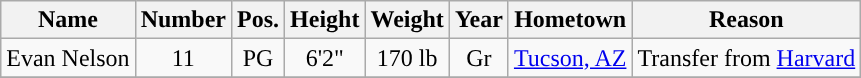<table class="wikitable sortable" style="text-align: center">
<tr align=center>
<th>Name</th>
<th>Number</th>
<th>Pos.</th>
<th>Height</th>
<th>Weight</th>
<th>Year</th>
<th>Hometown</th>
<th>Reason</th>
</tr>
<tr>
<td>Evan Nelson</td>
<td>11</td>
<td>PG</td>
<td>6'2"</td>
<td>170 lb</td>
<td>Gr</td>
<td><a href='#'>Tucson, AZ</a></td>
<td>Transfer from <a href='#'>Harvard</a></td>
</tr>
<tr>
</tr>
</table>
